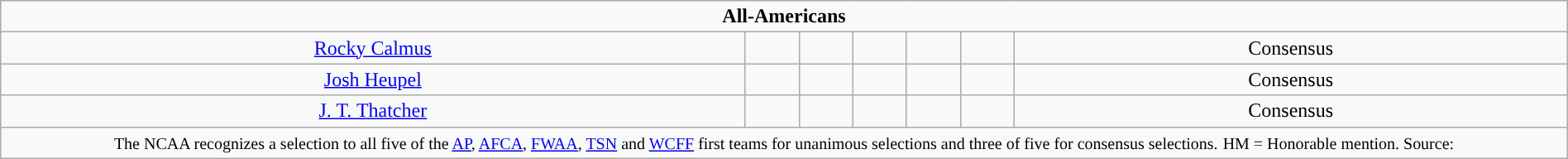<table class="wikitable" style="width:100%;text-align: center;">
<tr>
<td colspan=7><strong>All-Americans</strong><br></td>
</tr>
<tr align="center">
<td><a href='#'>Rocky Calmus</a></td>
<td></td>
<td></td>
<td></td>
<td></td>
<td></td>
<td>Consensus</td>
</tr>
<tr align="center">
<td><a href='#'>Josh Heupel</a></td>
<td></td>
<td></td>
<td></td>
<td></td>
<td></td>
<td>Consensus</td>
</tr>
<tr align="center">
<td><a href='#'>J. T. Thatcher</a></td>
<td></td>
<td></td>
<td></td>
<td></td>
<td></td>
<td>Consensus</td>
</tr>
<tr align="center">
<td colspan=7><small>The NCAA recognizes a selection to all five of the <a href='#'>AP</a>, <a href='#'>AFCA</a>, <a href='#'>FWAA</a>, <a href='#'>TSN</a> and <a href='#'>WCFF</a> first teams for unanimous selections and three of five for consensus selections.</small> <small>HM = Honorable mention. Source: </small></td>
</tr>
</table>
